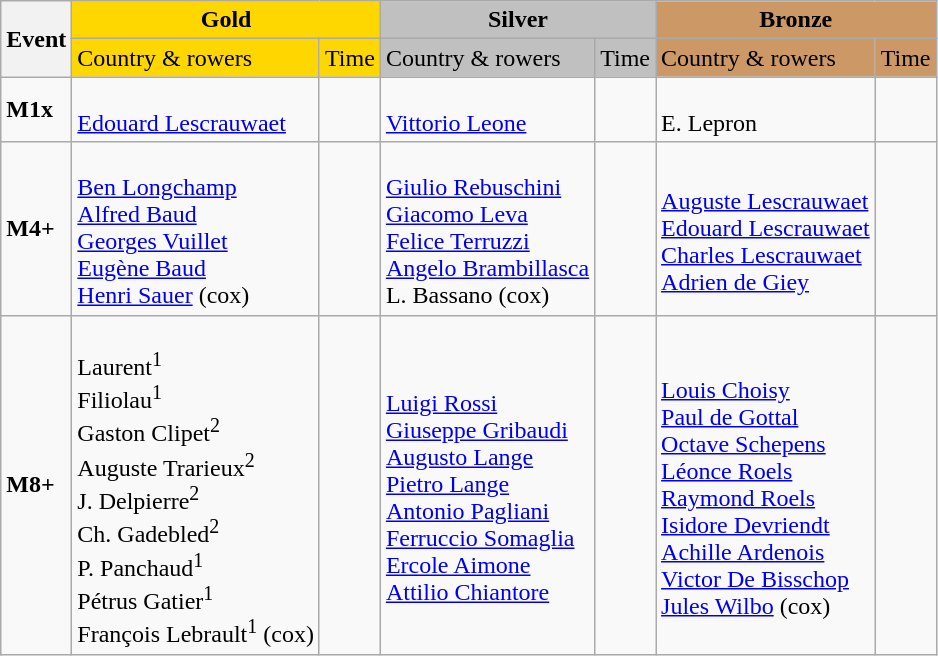<table class="wikitable">
<tr>
<th rowspan="2">Event</th>
<th colspan="2" style="background:gold;">Gold</th>
<th colspan="2" style="background:silver;">Silver</th>
<th colspan="2" style="background:#c96;">Bronze</th>
</tr>
<tr>
<td style="background:gold;">Country & rowers</td>
<td style="background:gold;">Time</td>
<td style="background:silver;">Country & rowers</td>
<td style="background:silver;">Time</td>
<td style="background:#c96;">Country & rowers</td>
<td style="background:#c96;">Time</td>
</tr>
<tr>
<td><strong>M1x</strong></td>
<td> <br> <a href='#'>Edouard Lescrauwaet</a></td>
<td></td>
<td> <br> <a href='#'>Vittorio Leone</a></td>
<td></td>
<td> <br> E. Lepron</td>
<td></td>
</tr>
<tr>
<td><strong>M4+</strong></td>
<td> <br> <a href='#'>Ben Longchamp</a> <br> <a href='#'>Alfred Baud</a> <br> <a href='#'>Georges Vuillet</a> <br> <a href='#'>Eugène Baud</a> <br> <a href='#'>Henri Sauer</a> (cox)</td>
<td></td>
<td> <br> <a href='#'>Giulio Rebuschini</a> <br> <a href='#'>Giacomo Leva</a> <br> <a href='#'>Felice Terruzzi</a> <br> <a href='#'>Angelo Brambillasca</a> <br> L. Bassano (cox)</td>
<td></td>
<td> <br> <a href='#'>Auguste Lescrauwaet</a> <br> <a href='#'>Edouard Lescrauwaet</a> <br> <a href='#'>Charles Lescrauwaet</a> <br> <a href='#'>Adrien de Giey</a></td>
<td></td>
</tr>
<tr>
<td><strong>M8+</strong></td>
<td> <br> Laurent<sup>1</sup> <br> Filiolau<sup>1</sup> <br> Gaston Clipet<sup>2</sup> <br> Auguste Trarieux<sup>2</sup> <br> J. Delpierre<sup>2</sup> <br> Ch. Gadebled<sup>2</sup> <br> P. Panchaud<sup>1</sup> <br> Pétrus Gatier<sup>1</sup> <br> François Lebrault<sup>1</sup> (cox)</td>
<td></td>
<td> <br> <a href='#'>Luigi Rossi</a> <br> <a href='#'>Giuseppe Gribaudi</a> <br> <a href='#'>Augusto Lange</a> <br> <a href='#'>Pietro Lange</a> <br> <a href='#'>Antonio Pagliani</a> <br> <a href='#'>Ferruccio Somaglia</a> <br> <a href='#'>Ercole Aimone</a> <br> <a href='#'>Attilio Chiantore</a></td>
<td></td>
<td> <br> <a href='#'>Louis Choisy</a> <br> <a href='#'>Paul de Gottal</a> <br> <a href='#'>Octave Schepens</a> <br> <a href='#'>Léonce Roels</a> <br> <a href='#'>Raymond Roels</a> <br> <a href='#'>Isidore Devriendt</a> <br> <a href='#'>Achille Ardenois</a> <br> <a href='#'>Victor De Bisschop</a> <br> <a href='#'>Jules Wilbo</a> (cox)</td>
<td></td>
</tr>
</table>
